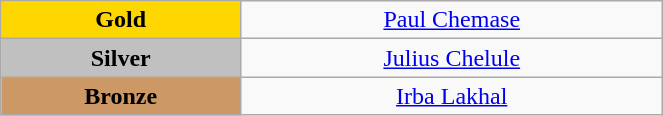<table class="wikitable" style="text-align:center; " width="35%">
<tr>
<td bgcolor="gold"><strong>Gold</strong></td>
<td><a href='#'>Paul Chemase</a><br>  <small><em></em></small></td>
</tr>
<tr>
<td bgcolor="silver"><strong>Silver</strong></td>
<td><a href='#'>Julius Chelule</a><br>  <small><em></em></small></td>
</tr>
<tr>
<td bgcolor="CC9966"><strong>Bronze</strong></td>
<td><a href='#'>Irba Lakhal</a><br>  <small><em></em></small></td>
</tr>
</table>
